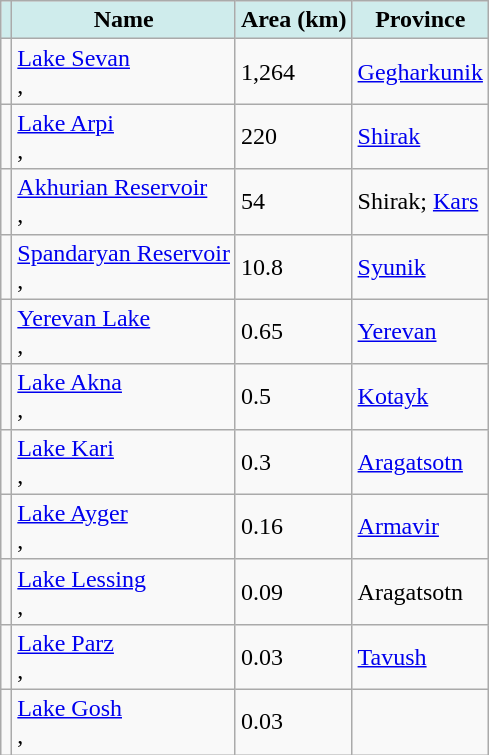<table class="wikitable sortable">
<tr>
<th style=background:#CFECEC;></th>
<th style=background:#CFECEC;><strong>Name</strong></th>
<th style=background:#CFECEC;><strong>Area (km)</strong></th>
<th style=background:#CFECEC;><strong>Province</strong></th>
</tr>
<tr>
<td></td>
<td><a href='#'>Lake Sevan</a><br>, </td>
<td>1,264</td>
<td><a href='#'>Gegharkunik</a></td>
</tr>
<tr>
<td></td>
<td><a href='#'>Lake Arpi</a><br>, </td>
<td>220</td>
<td><a href='#'>Shirak</a></td>
</tr>
<tr>
<td></td>
<td><a href='#'>Akhurian Reservoir</a><br>, </td>
<td>54</td>
<td>Shirak; <a href='#'>Kars</a> </td>
</tr>
<tr>
<td></td>
<td><a href='#'>Spandaryan Reservoir</a><br>, </td>
<td>10.8</td>
<td><a href='#'>Syunik</a></td>
</tr>
<tr>
<td></td>
<td><a href='#'>Yerevan Lake</a><br>, </td>
<td>0.65</td>
<td><a href='#'>Yerevan</a></td>
</tr>
<tr>
<td></td>
<td><a href='#'>Lake Akna</a><br>, </td>
<td>0.5</td>
<td><a href='#'>Kotayk</a></td>
</tr>
<tr>
<td></td>
<td><a href='#'>Lake Kari</a><br>, </td>
<td>0.3</td>
<td><a href='#'>Aragatsotn</a></td>
</tr>
<tr>
<td></td>
<td><a href='#'>Lake Ayger</a><br>, </td>
<td>0.16</td>
<td><a href='#'>Armavir</a></td>
</tr>
<tr>
<td></td>
<td><a href='#'>Lake Lessing</a><br>, </td>
<td>0.09</td>
<td>Aragatsotn</td>
</tr>
<tr>
<td></td>
<td><a href='#'>Lake Parz</a><br>, </td>
<td>0.03</td>
<td><a href='#'>Tavush</a></td>
</tr>
<tr>
<td></td>
<td><a href='#'>Lake Gosh</a><br>, </td>
<td>0.03</td>
<td></td>
</tr>
</table>
